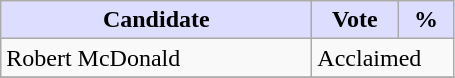<table class="wikitable">
<tr>
<th style="background:#ddf; width:200px;">Candidate</th>
<th style="background:#ddf; width:50px;">Vote</th>
<th style="background:#ddf; width:30px;">%</th>
</tr>
<tr>
<td>Robert McDonald</td>
<td colspan=2">Acclaimed</td>
</tr>
<tr>
</tr>
</table>
